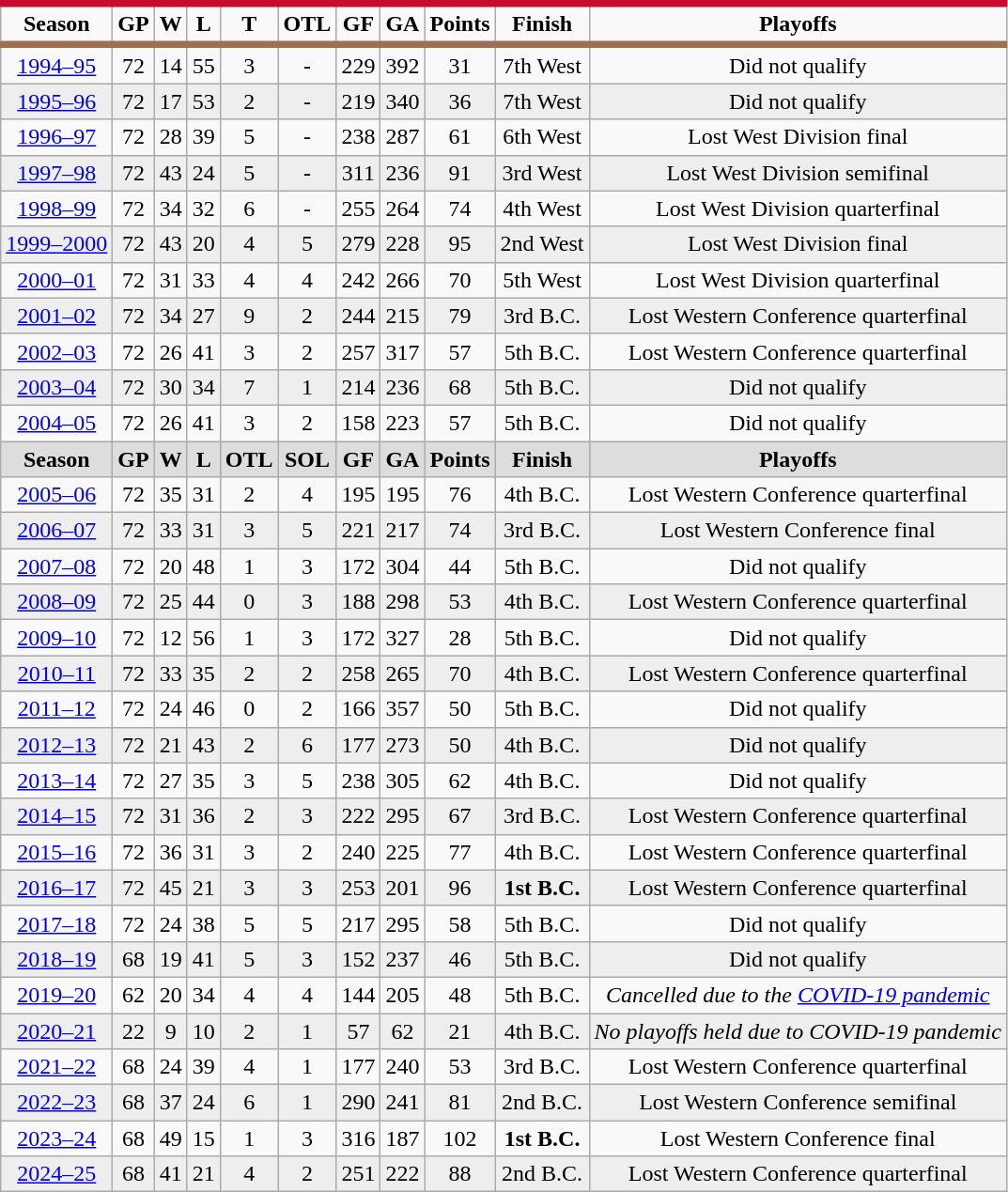<table class="wikitable">
<tr align="center"  style="bgcolor=#dddddd; border-top:#C60C30 5px solid; border-bottom:#9E7053 5px solid">
<td><strong>Season</strong></td>
<td><strong>GP </strong></td>
<td><strong> W </strong></td>
<td><strong> L </strong></td>
<td><strong> T </strong></td>
<td><strong>OTL</strong></td>
<td><strong>GF </strong></td>
<td><strong>GA </strong></td>
<td><strong>Points</strong></td>
<td><strong>Finish</strong></td>
<td><strong>Playoffs</strong></td>
</tr>
<tr align="center">
<td><a href='#'>1994–95</a></td>
<td>72</td>
<td>14</td>
<td>55</td>
<td>3</td>
<td>-</td>
<td>229</td>
<td>392</td>
<td>31</td>
<td>7th West</td>
<td>Did not qualify</td>
</tr>
<tr align="center" bgcolor="#eeeeee">
<td><a href='#'>1995–96</a></td>
<td>72</td>
<td>17</td>
<td>53</td>
<td>2</td>
<td>-</td>
<td>219</td>
<td>340</td>
<td>36</td>
<td>7th West</td>
<td>Did not qualify</td>
</tr>
<tr align="center">
<td><a href='#'>1996–97</a></td>
<td>72</td>
<td>28</td>
<td>39</td>
<td>5</td>
<td>-</td>
<td>238</td>
<td>287</td>
<td>61</td>
<td>6th West</td>
<td>Lost West Division final</td>
</tr>
<tr align="center" bgcolor="#eeeeee">
<td><a href='#'>1997–98</a></td>
<td>72</td>
<td>43</td>
<td>24</td>
<td>5</td>
<td>-</td>
<td>311</td>
<td>236</td>
<td>91</td>
<td>3rd West</td>
<td>Lost West Division semifinal</td>
</tr>
<tr align="center">
<td><a href='#'>1998–99</a></td>
<td>72</td>
<td>34</td>
<td>32</td>
<td>6</td>
<td>-</td>
<td>255</td>
<td>264</td>
<td>74</td>
<td>4th West</td>
<td>Lost West Division quarterfinal</td>
</tr>
<tr align="center" bgcolor="#eeeeee">
<td><a href='#'>1999–2000</a></td>
<td>72</td>
<td>43</td>
<td>20</td>
<td>4</td>
<td>5</td>
<td>279</td>
<td>228</td>
<td>95</td>
<td>2nd West</td>
<td>Lost West Division final</td>
</tr>
<tr align="center">
<td><a href='#'>2000–01</a></td>
<td>72</td>
<td>31</td>
<td>33</td>
<td>4</td>
<td>4</td>
<td>242</td>
<td>266</td>
<td>70</td>
<td>5th West</td>
<td>Lost West Division quarterfinal</td>
</tr>
<tr align="center" bgcolor="#eeeeee">
<td><a href='#'>2001–02</a></td>
<td>72</td>
<td>34</td>
<td>27</td>
<td>9</td>
<td>2</td>
<td>244</td>
<td>215</td>
<td>79</td>
<td>3rd B.C.</td>
<td>Lost Western Conference quarterfinal</td>
</tr>
<tr align="center">
<td><a href='#'>2002–03</a></td>
<td>72</td>
<td>26</td>
<td>41</td>
<td>3</td>
<td>2</td>
<td>257</td>
<td>317</td>
<td>57</td>
<td>5th B.C.</td>
<td>Lost Western Conference quarterfinal</td>
</tr>
<tr align="center" bgcolor="#eeeeee">
<td><a href='#'>2003–04</a></td>
<td>72</td>
<td>30</td>
<td>34</td>
<td>7</td>
<td>1</td>
<td>214</td>
<td>236</td>
<td>68</td>
<td>5th B.C.</td>
<td>Did not qualify</td>
</tr>
<tr align="center">
<td><a href='#'>2004–05</a></td>
<td>72</td>
<td>26</td>
<td>41</td>
<td>3</td>
<td>2</td>
<td>158</td>
<td>223</td>
<td>57</td>
<td>5th B.C.</td>
<td>Did not qualify</td>
</tr>
<tr align="center"  bgcolor="#dddddd">
<td><strong>Season</strong></td>
<td><strong>GP </strong></td>
<td><strong> W </strong></td>
<td><strong> L </strong></td>
<td><strong> OTL </strong></td>
<td><strong>SOL</strong></td>
<td><strong>GF </strong></td>
<td><strong>GA </strong></td>
<td><strong>Points</strong></td>
<td><strong>Finish</strong></td>
<td><strong>Playoffs</strong></td>
</tr>
<tr align="center">
<td><a href='#'>2005–06</a></td>
<td>72</td>
<td>35</td>
<td>31</td>
<td>2</td>
<td>4</td>
<td>195</td>
<td>195</td>
<td>76</td>
<td>4th B.C.</td>
<td>Lost Western Conference quarterfinal</td>
</tr>
<tr align="center" bgcolor="#eeeeee">
<td><a href='#'>2006–07</a></td>
<td>72</td>
<td>33</td>
<td>31</td>
<td>3</td>
<td>5</td>
<td>221</td>
<td>217</td>
<td>74</td>
<td>3rd B.C.</td>
<td>Lost Western Conference final</td>
</tr>
<tr align="center">
<td><a href='#'>2007–08</a></td>
<td>72</td>
<td>20</td>
<td>48</td>
<td>1</td>
<td>3</td>
<td>172</td>
<td>304</td>
<td>44</td>
<td>5th B.C.</td>
<td>Did not qualify</td>
</tr>
<tr align="center" bgcolor="#eeeeee">
<td><a href='#'>2008–09</a></td>
<td>72</td>
<td>25</td>
<td>44</td>
<td>0</td>
<td>3</td>
<td>188</td>
<td>298</td>
<td>53</td>
<td>4th B.C.</td>
<td>Lost Western Conference quarterfinal</td>
</tr>
<tr align="center">
<td><a href='#'>2009–10</a></td>
<td>72</td>
<td>12</td>
<td>56</td>
<td>1</td>
<td>3</td>
<td>172</td>
<td>327</td>
<td>28</td>
<td>5th B.C.</td>
<td>Did not qualify</td>
</tr>
<tr align="center" bgcolor="#eeeeee">
<td><a href='#'>2010–11</a></td>
<td>72</td>
<td>33</td>
<td>35</td>
<td>2</td>
<td>2</td>
<td>258</td>
<td>265</td>
<td>70</td>
<td>4th B.C.</td>
<td>Lost Western Conference quarterfinal</td>
</tr>
<tr align="center">
<td><a href='#'>2011–12</a></td>
<td>72</td>
<td>24</td>
<td>46</td>
<td>0</td>
<td>2</td>
<td>166</td>
<td>357</td>
<td>50</td>
<td>5th B.C.</td>
<td>Did not qualify</td>
</tr>
<tr align="center" bgcolor="#eeeeee">
<td><a href='#'>2012–13</a></td>
<td>72</td>
<td>21</td>
<td>43</td>
<td>2</td>
<td>6</td>
<td>177</td>
<td>273</td>
<td>50</td>
<td>4th B.C.</td>
<td>Did not qualify</td>
</tr>
<tr align="center">
<td><a href='#'>2013–14</a></td>
<td>72</td>
<td>27</td>
<td>35</td>
<td>3</td>
<td>5</td>
<td>238</td>
<td>305</td>
<td>62</td>
<td>4th B.C.</td>
<td>Did not qualify</td>
</tr>
<tr align="center" bgcolor="#eeeeee">
<td><a href='#'>2014–15</a></td>
<td>72</td>
<td>31</td>
<td>36</td>
<td>2</td>
<td>3</td>
<td>222</td>
<td>295</td>
<td>67</td>
<td>3rd B.C.</td>
<td>Lost Western Conference quarterfinal</td>
</tr>
<tr align="center">
<td><a href='#'>2015–16</a></td>
<td>72</td>
<td>36</td>
<td>31</td>
<td>3</td>
<td>2</td>
<td>240</td>
<td>225</td>
<td>77</td>
<td>4th B.C.</td>
<td>Lost Western Conference quarterfinal</td>
</tr>
<tr align="center" bgcolor="#eeeeee">
<td><a href='#'>2016–17</a></td>
<td>72</td>
<td>45</td>
<td>21</td>
<td>3</td>
<td>3</td>
<td>253</td>
<td>201</td>
<td>96</td>
<td><strong>1st B.C.</strong></td>
<td>Lost Western Conference quarterfinal</td>
</tr>
<tr align="center">
<td><a href='#'>2017–18</a></td>
<td>72</td>
<td>24</td>
<td>38</td>
<td>5</td>
<td>5</td>
<td>217</td>
<td>295</td>
<td>58</td>
<td>5th B.C.</td>
<td>Did not qualify</td>
</tr>
<tr align="center" bgcolor="#eeeeee">
<td><a href='#'>2018–19</a></td>
<td>68</td>
<td>19</td>
<td>41</td>
<td>5</td>
<td>3</td>
<td>152</td>
<td>237</td>
<td>46</td>
<td>5th B.C.</td>
<td>Did not qualify</td>
</tr>
<tr align="center">
<td><a href='#'>2019–20</a></td>
<td>62</td>
<td>20</td>
<td>34</td>
<td>4</td>
<td>4</td>
<td>144</td>
<td>205</td>
<td>48</td>
<td>5th B.C.</td>
<td><em>Cancelled due to the <a href='#'>COVID-19 pandemic</a></em></td>
</tr>
<tr align="center" bgcolor="#eeeeee">
<td><a href='#'>2020–21</a></td>
<td>22</td>
<td>9</td>
<td>10</td>
<td>2</td>
<td>1</td>
<td>57</td>
<td>62</td>
<td>21</td>
<td>4th B.C.</td>
<td><em>No playoffs held due to COVID-19 pandemic</em></td>
</tr>
<tr align="center">
<td><a href='#'>2021–22</a></td>
<td>68</td>
<td>24</td>
<td>39</td>
<td>4</td>
<td>1</td>
<td>177</td>
<td>240</td>
<td>53</td>
<td>3rd B.C.</td>
<td>Lost Western Conference quarterfinal</td>
</tr>
<tr align="center" bgcolor="#eeeeee">
<td><a href='#'>2022–23</a></td>
<td>68</td>
<td>37</td>
<td>24</td>
<td>6</td>
<td>1</td>
<td>290</td>
<td>241</td>
<td>81</td>
<td>2nd B.C.</td>
<td>Lost Western Conference semifinal</td>
</tr>
<tr align="center">
<td><a href='#'>2023–24</a></td>
<td>68</td>
<td>49</td>
<td>15</td>
<td>1</td>
<td>3</td>
<td>316</td>
<td>187</td>
<td>102</td>
<td><strong>1st B.C.</strong></td>
<td>Lost Western Conference final</td>
</tr>
<tr align="center" bgcolor="#eeeeee">
<td><a href='#'>2024–25</a></td>
<td>68</td>
<td>41</td>
<td>21</td>
<td>4</td>
<td>2</td>
<td>251</td>
<td>222</td>
<td>88</td>
<td>2nd B.C.</td>
<td>Lost Western Conference quarterfinal</td>
</tr>
</table>
